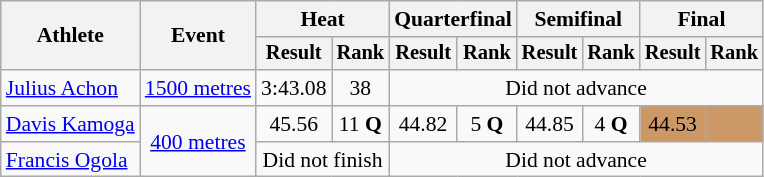<table class="wikitable" style="font-size:90%">
<tr>
<th rowspan="2">Athlete</th>
<th rowspan="2">Event</th>
<th colspan="2">Heat</th>
<th colspan="2">Quarterfinal</th>
<th colspan="2">Semifinal</th>
<th colspan="2">Final</th>
</tr>
<tr style="font-size:95%">
<th>Result</th>
<th>Rank</th>
<th>Result</th>
<th>Rank</th>
<th>Result</th>
<th>Rank</th>
<th>Result</th>
<th>Rank</th>
</tr>
<tr align=center>
<td align=left><a href='#'>Julius Achon</a></td>
<td><a href='#'>1500 metres</a></td>
<td align=center>3:43.08</td>
<td align=center>38</td>
<td align=center colspan=6>Did not advance</td>
</tr>
<tr align=center>
<td align=left><a href='#'>Davis Kamoga</a></td>
<td rowspan=2><a href='#'>400 metres</a></td>
<td align=center>45.56</td>
<td align=center>11 <strong>Q</strong></td>
<td align=center>44.82</td>
<td align=center>5 <strong>Q</strong></td>
<td align=center>44.85</td>
<td align=center>4 <strong>Q</strong></td>
<td align="center" bgcolor='cc9966'>44.53</td>
<td align="center" bgcolor='cc9966'></td>
</tr>
<tr align=center>
<td align=left><a href='#'>Francis Ogola</a></td>
<td align=center colspan=2>Did not finish</td>
<td align=center colspan=6>Did not advance</td>
</tr>
</table>
